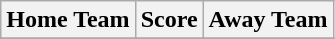<table class="wikitable" style="text-align: center">
<tr>
<th>Home Team</th>
<th>Score</th>
<th>Away Team</th>
</tr>
<tr>
</tr>
</table>
